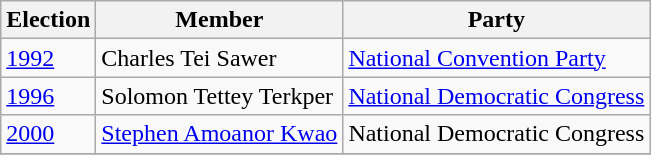<table class="wikitable">
<tr>
<th>Election</th>
<th>Member</th>
<th>Party</th>
</tr>
<tr>
<td><a href='#'>1992</a></td>
<td>Charles Tei Sawer</td>
<td><a href='#'>National Convention Party</a></td>
</tr>
<tr>
<td><a href='#'>1996</a></td>
<td>Solomon Tettey Terkper</td>
<td><a href='#'>National Democratic Congress</a></td>
</tr>
<tr>
<td><a href='#'>2000</a></td>
<td><a href='#'>Stephen Amoanor Kwao</a></td>
<td>National Democratic Congress</td>
</tr>
<tr>
</tr>
</table>
